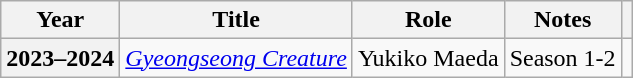<table class="wikitable plainrowheaders">
<tr>
<th scope="col">Year</th>
<th scope="col">Title</th>
<th scope="col">Role</th>
<th scope="col">Notes</th>
<th scope="col" class="unsortable"></th>
</tr>
<tr>
<th scope="row">2023–2024</th>
<td><em><a href='#'>Gyeongseong Creature</a></em></td>
<td>Yukiko Maeda</td>
<td>Season 1-2</td>
<td style="text-align:center"></td>
</tr>
</table>
